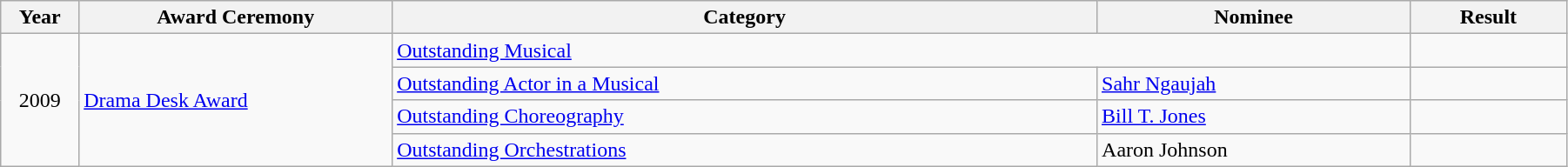<table class="wikitable" width="95%">
<tr>
<th width="5%">Year</th>
<th width="20%">Award Ceremony</th>
<th width="45%">Category</th>
<th width="20%">Nominee</th>
<th width="10%">Result</th>
</tr>
<tr>
<td rowspan="4" align="center">2009</td>
<td rowspan="4"><a href='#'>Drama Desk Award</a></td>
<td colspan="2"><a href='#'>Outstanding Musical</a></td>
<td></td>
</tr>
<tr>
<td><a href='#'>Outstanding Actor in a Musical</a></td>
<td><a href='#'>Sahr Ngaujah</a></td>
<td></td>
</tr>
<tr>
<td><a href='#'>Outstanding Choreography</a></td>
<td><a href='#'>Bill T. Jones</a></td>
<td></td>
</tr>
<tr>
<td><a href='#'>Outstanding Orchestrations</a></td>
<td>Aaron Johnson</td>
<td></td>
</tr>
</table>
